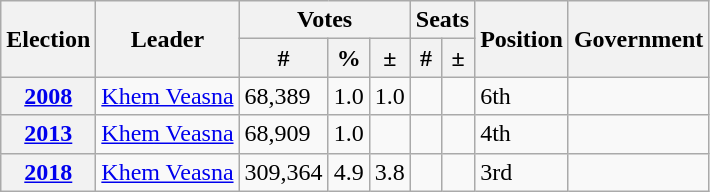<table class="wikitable">
<tr>
<th rowspan=2>Election</th>
<th rowspan=2>Leader</th>
<th colspan=3>Votes</th>
<th colspan=2>Seats</th>
<th rowspan=2>Position</th>
<th rowspan=2>Government</th>
</tr>
<tr>
<th>#</th>
<th>%</th>
<th>±</th>
<th>#</th>
<th>±</th>
</tr>
<tr>
<th><a href='#'>2008</a></th>
<td><a href='#'>Khem Veasna</a></td>
<td>68,389</td>
<td>1.0</td>
<td>1.0</td>
<td></td>
<td></td>
<td> 6th</td>
<td></td>
</tr>
<tr>
<th><a href='#'>2013</a></th>
<td><a href='#'>Khem Veasna</a></td>
<td>68,909</td>
<td>1.0</td>
<td></td>
<td></td>
<td></td>
<td> 4th</td>
<td></td>
</tr>
<tr>
<th><a href='#'>2018</a></th>
<td><a href='#'>Khem Veasna</a></td>
<td>309,364</td>
<td>4.9</td>
<td>3.8</td>
<td></td>
<td></td>
<td> 3rd</td>
<td></td>
</tr>
</table>
